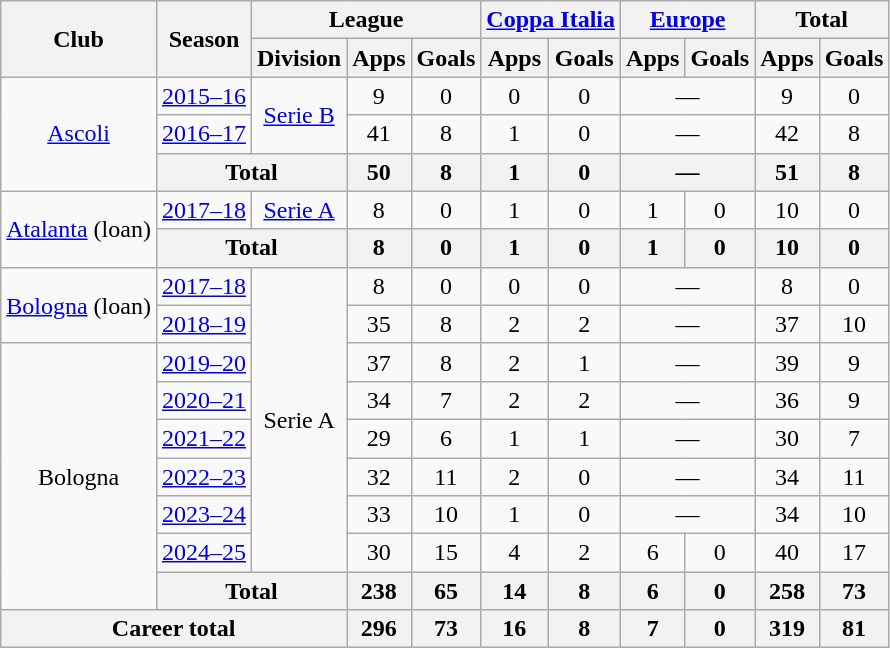<table class="wikitable" style="text-align: center">
<tr>
<th rowspan="2">Club</th>
<th rowspan="2">Season</th>
<th colspan="3">League</th>
<th colspan="2"><a href='#'>Coppa Italia</a></th>
<th colspan="2"><a href='#'>Europe</a></th>
<th colspan="2">Total</th>
</tr>
<tr>
<th>Division</th>
<th>Apps</th>
<th>Goals</th>
<th>Apps</th>
<th>Goals</th>
<th>Apps</th>
<th>Goals</th>
<th>Apps</th>
<th>Goals</th>
</tr>
<tr>
<td rowspan="3"><a href='#'>Ascoli</a></td>
<td><a href='#'>2015–16</a></td>
<td rowspan="2"><a href='#'>Serie B</a></td>
<td>9</td>
<td>0</td>
<td>0</td>
<td>0</td>
<td colspan="2">—</td>
<td>9</td>
<td>0</td>
</tr>
<tr>
<td><a href='#'>2016–17</a></td>
<td>41</td>
<td>8</td>
<td>1</td>
<td>0</td>
<td colspan="2">—</td>
<td>42</td>
<td>8</td>
</tr>
<tr>
<th colspan="2">Total</th>
<th>50</th>
<th>8</th>
<th>1</th>
<th>0</th>
<th colspan="2">—</th>
<th>51</th>
<th>8</th>
</tr>
<tr>
<td rowspan="2"><a href='#'>Atalanta</a> (loan)</td>
<td><a href='#'>2017–18</a></td>
<td><a href='#'>Serie A</a></td>
<td>8</td>
<td>0</td>
<td>1</td>
<td>0</td>
<td>1</td>
<td>0</td>
<td>10</td>
<td>0</td>
</tr>
<tr>
<th colspan="2">Total</th>
<th>8</th>
<th>0</th>
<th>1</th>
<th>0</th>
<th>1</th>
<th>0</th>
<th>10</th>
<th>0</th>
</tr>
<tr>
<td rowspan="2"><a href='#'>Bologna</a> (loan)</td>
<td><a href='#'>2017–18</a></td>
<td rowspan="8">Serie A</td>
<td>8</td>
<td>0</td>
<td>0</td>
<td>0</td>
<td colspan="2">—</td>
<td>8</td>
<td>0</td>
</tr>
<tr>
<td><a href='#'>2018–19</a></td>
<td>35</td>
<td>8</td>
<td>2</td>
<td>2</td>
<td colspan="2">—</td>
<td>37</td>
<td>10</td>
</tr>
<tr>
<td rowspan="7">Bologna</td>
<td><a href='#'>2019–20</a></td>
<td>37</td>
<td>8</td>
<td>2</td>
<td>1</td>
<td colspan="2">—</td>
<td>39</td>
<td>9</td>
</tr>
<tr>
<td><a href='#'>2020–21</a></td>
<td>34</td>
<td>7</td>
<td>2</td>
<td>2</td>
<td colspan="2">—</td>
<td>36</td>
<td>9</td>
</tr>
<tr>
<td><a href='#'>2021–22</a></td>
<td>29</td>
<td>6</td>
<td>1</td>
<td>1</td>
<td colspan="2">—</td>
<td>30</td>
<td>7</td>
</tr>
<tr>
<td><a href='#'>2022–23</a></td>
<td>32</td>
<td>11</td>
<td>2</td>
<td>0</td>
<td colspan="2">—</td>
<td>34</td>
<td>11</td>
</tr>
<tr>
<td><a href='#'>2023–24</a></td>
<td>33</td>
<td>10</td>
<td>1</td>
<td>0</td>
<td colspan="2">—</td>
<td>34</td>
<td>10</td>
</tr>
<tr>
<td><a href='#'>2024–25</a></td>
<td>30</td>
<td>15</td>
<td>4</td>
<td>2</td>
<td>6</td>
<td>0</td>
<td>40</td>
<td>17</td>
</tr>
<tr>
<th colspan="2">Total</th>
<th>238</th>
<th>65</th>
<th>14</th>
<th>8</th>
<th>6</th>
<th>0</th>
<th>258</th>
<th>73</th>
</tr>
<tr>
<th colspan="3">Career total</th>
<th>296</th>
<th>73</th>
<th>16</th>
<th>8</th>
<th>7</th>
<th>0</th>
<th>319</th>
<th>81</th>
</tr>
</table>
